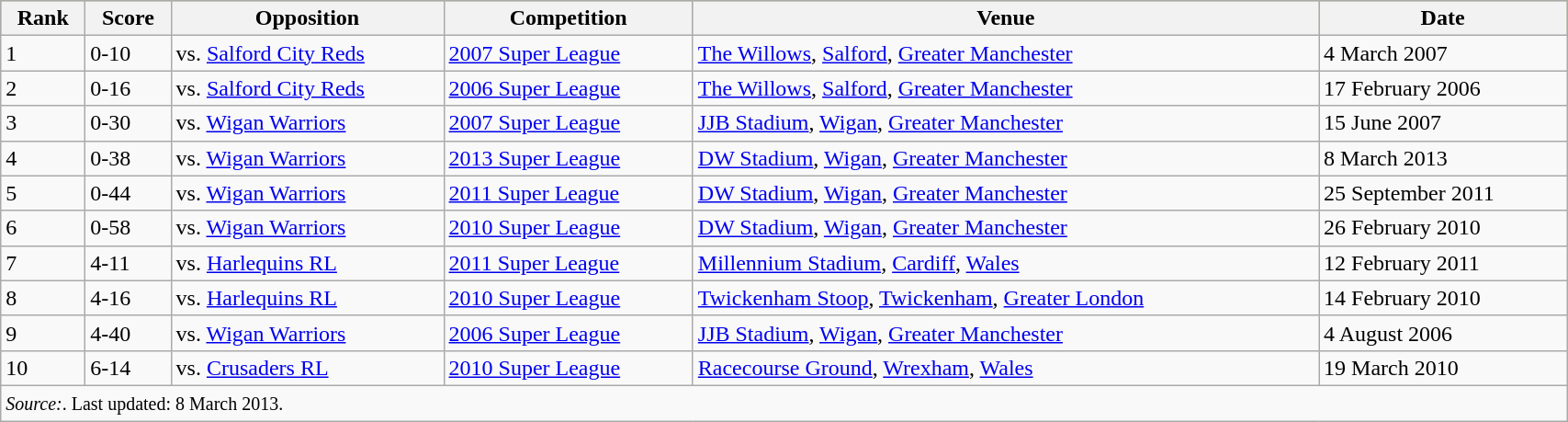<table class="wikitable sortable" style="width:90%;">
<tr style="background:#bdb76b;">
<th>Rank</th>
<th>Score</th>
<th>Opposition</th>
<th>Competition</th>
<th>Venue</th>
<th>Date</th>
</tr>
<tr>
<td>1</td>
<td>0-10</td>
<td>vs. <a href='#'>Salford City Reds</a></td>
<td><a href='#'>2007 Super League</a></td>
<td> <a href='#'>The Willows</a>, <a href='#'>Salford</a>, <a href='#'>Greater Manchester</a></td>
<td>4 March 2007</td>
</tr>
<tr>
<td>2</td>
<td>0-16</td>
<td>vs. <a href='#'>Salford City Reds</a></td>
<td><a href='#'>2006 Super League</a></td>
<td> <a href='#'>The Willows</a>, <a href='#'>Salford</a>, <a href='#'>Greater Manchester</a></td>
<td>17 February 2006</td>
</tr>
<tr>
<td>3</td>
<td>0-30</td>
<td>vs. <a href='#'>Wigan Warriors</a></td>
<td><a href='#'>2007 Super League</a></td>
<td> <a href='#'>JJB Stadium</a>, <a href='#'>Wigan</a>, <a href='#'>Greater Manchester</a></td>
<td>15 June 2007</td>
</tr>
<tr>
<td>4</td>
<td>0-38</td>
<td>vs. <a href='#'>Wigan Warriors</a></td>
<td><a href='#'>2013 Super League</a></td>
<td> <a href='#'>DW Stadium</a>, <a href='#'>Wigan</a>, <a href='#'>Greater Manchester</a></td>
<td>8 March 2013</td>
</tr>
<tr>
<td>5</td>
<td>0-44</td>
<td>vs. <a href='#'>Wigan Warriors</a></td>
<td><a href='#'>2011 Super League</a></td>
<td> <a href='#'>DW Stadium</a>, <a href='#'>Wigan</a>, <a href='#'>Greater Manchester</a></td>
<td>25 September 2011</td>
</tr>
<tr>
<td>6</td>
<td>0-58</td>
<td>vs. <a href='#'>Wigan Warriors</a></td>
<td><a href='#'>2010 Super League</a></td>
<td> <a href='#'>DW Stadium</a>, <a href='#'>Wigan</a>, <a href='#'>Greater Manchester</a></td>
<td>26 February 2010</td>
</tr>
<tr>
<td>7</td>
<td>4-11</td>
<td>vs. <a href='#'>Harlequins RL</a></td>
<td><a href='#'>2011 Super League</a></td>
<td> <a href='#'>Millennium Stadium</a>, <a href='#'>Cardiff</a>, <a href='#'>Wales</a></td>
<td>12 February 2011</td>
</tr>
<tr>
<td>8</td>
<td>4-16</td>
<td>vs. <a href='#'>Harlequins RL</a></td>
<td><a href='#'>2010 Super League</a></td>
<td> <a href='#'>Twickenham Stoop</a>, <a href='#'>Twickenham</a>, <a href='#'>Greater London</a></td>
<td>14 February 2010</td>
</tr>
<tr>
<td>9</td>
<td>4-40</td>
<td>vs. <a href='#'>Wigan Warriors</a></td>
<td><a href='#'>2006 Super League</a></td>
<td> <a href='#'>JJB Stadium</a>, <a href='#'>Wigan</a>, <a href='#'>Greater Manchester</a></td>
<td>4 August 2006</td>
</tr>
<tr>
<td>10</td>
<td>6-14</td>
<td>vs. <a href='#'>Crusaders RL</a></td>
<td><a href='#'>2010 Super League</a></td>
<td> <a href='#'>Racecourse Ground</a>, <a href='#'>Wrexham</a>, <a href='#'>Wales</a></td>
<td>19 March 2010</td>
</tr>
<tr>
<td colspan="7"><small><em>Source:</em>. Last updated: 8 March 2013.</small></td>
</tr>
</table>
